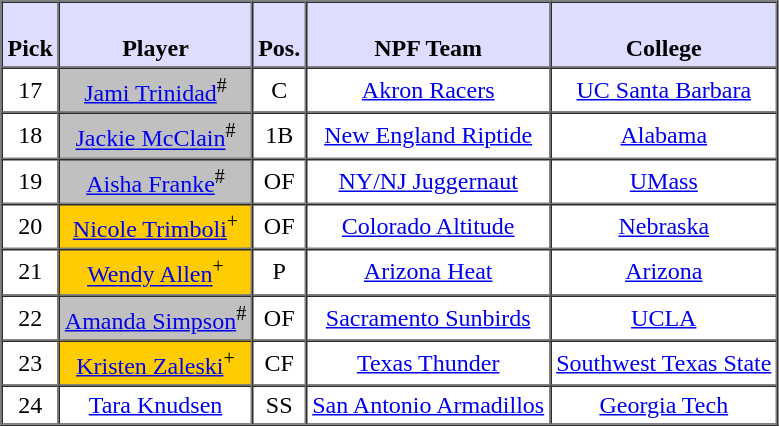<table style="text-align: center" border="1" cellpadding="3" cellspacing="0">
<tr>
<th style="background:#ddf;"><br>Pick</th>
<th style="background:#ddf;"><br>Player</th>
<th style="background:#ddf;"><br>Pos.</th>
<th style="background:#ddf;"><br>NPF Team</th>
<th style="background:#ddf;"><br>College</th>
</tr>
<tr>
<td>17</td>
<td style="background:#C0C0C0;"><a href='#'>Jami Trinidad</a><sup>#</sup></td>
<td>C</td>
<td><a href='#'>Akron Racers</a></td>
<td><a href='#'>UC Santa Barbara</a></td>
</tr>
<tr>
<td>18</td>
<td style="background:#C0C0C0;"><a href='#'>Jackie McClain</a><sup>#</sup></td>
<td>1B</td>
<td><a href='#'>New England Riptide</a></td>
<td><a href='#'>Alabama</a></td>
</tr>
<tr>
<td>19</td>
<td style="background:#C0C0C0;"><a href='#'>Aisha Franke</a><sup>#</sup></td>
<td>OF</td>
<td><a href='#'>NY/NJ Juggernaut</a></td>
<td><a href='#'>UMass</a></td>
</tr>
<tr>
<td>20</td>
<td style="background:#FFCC00;"><a href='#'>Nicole Trimboli</a><sup>+</sup></td>
<td>OF</td>
<td><a href='#'>Colorado Altitude</a></td>
<td><a href='#'>Nebraska</a></td>
</tr>
<tr>
<td>21</td>
<td style="background:#FFCC00;"><a href='#'>Wendy Allen</a><sup>+</sup></td>
<td>P</td>
<td><a href='#'>Arizona Heat</a></td>
<td><a href='#'>Arizona</a></td>
</tr>
<tr>
<td>22</td>
<td style="background:#C0C0C0;"><a href='#'>Amanda Simpson</a><sup>#</sup></td>
<td>OF</td>
<td><a href='#'>Sacramento Sunbirds</a></td>
<td><a href='#'>UCLA</a></td>
</tr>
<tr>
<td>23</td>
<td style="background:#FFCC00;"><a href='#'>Kristen Zaleski</a><sup>+</sup></td>
<td>CF</td>
<td><a href='#'>Texas Thunder</a></td>
<td><a href='#'>Southwest Texas State</a></td>
</tr>
<tr>
<td>24</td>
<td><a href='#'>Tara Knudsen</a></td>
<td>SS</td>
<td><a href='#'>San Antonio Armadillos</a></td>
<td><a href='#'>Georgia Tech</a></td>
</tr>
</table>
